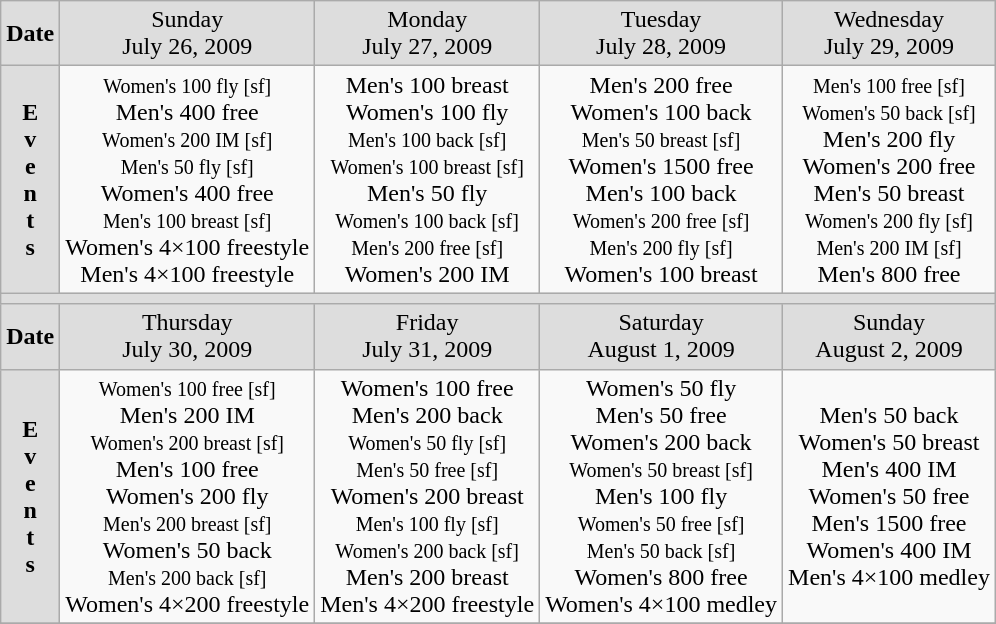<table class=wikitable style="text-align:center">
<tr bgcolor=#DDDDDD>
<td><strong>Date</strong></td>
<td>Sunday <br> July 26, 2009</td>
<td>Monday <br> July 27, 2009</td>
<td>Tuesday <br> July 28, 2009</td>
<td>Wednesday <br> July 29, 2009</td>
</tr>
<tr>
<td bgcolor=#DDDDDD><strong>E<br> v<br> e<br> n<br> t<br> s</strong></td>
<td><small>Women's 100 fly [sf] <br></small> Men's 400 free <small><br> Women's 200 IM [sf] <br> Men's 50 fly [sf] <br></small> Women's 400 free <small><br> Men's 100 breast [sf] <br></small> Women's 4×100 freestyle <br> Men's 4×100 freestyle</td>
<td>Men's 100 breast <br> Women's 100 fly <small><br> Men's 100 back [sf] <br> Women's 100 breast [sf] <br></small> Men's 50 fly <small><br> Women's 100 back [sf] <br> Men's 200 free [sf] <br></small> Women's 200 IM</td>
<td>Men's 200 free <br> Women's 100 back <small><br> Men's 50 breast [sf] <br></small> Women's 1500 free <br> Men's 100 back <small><br> Women's 200 free [sf] <br> Men's 200 fly [sf] <br></small> Women's 100 breast</td>
<td><small>Men's 100 free [sf] <br> Women's 50 back [sf] <br></small> Men's 200 fly <br> Women's 200 free <br> Men's 50 breast <small><br> Women's 200 fly [sf] <br> Men's 200 IM [sf] </small><br> Men's 800 free</td>
</tr>
<tr>
<td bgcolor=#DDDDDD colspan=7></td>
</tr>
<tr bgcolor=#DDDDDD>
<td><strong>Date</strong></td>
<td>Thursday <br> July 30, 2009</td>
<td>Friday <br> July 31, 2009</td>
<td>Saturday <br> August 1, 2009</td>
<td>Sunday <br> August 2, 2009</td>
</tr>
<tr>
<td bgcolor=#DDDDDD><strong>E<br> v<br> e<br> n<br> t<br> s</strong></td>
<td><small>Women's 100 free [sf] <br></small> Men's 200 IM <small><br> Women's 200 breast [sf] <br></small> Men's 100 free <br> Women's 200 fly <small><br> Men's 200 breast [sf] <br></small> Women's 50 back <small><br> Men's 200 back [sf] <br></small> Women's 4×200 freestyle</td>
<td>Women's 100 free <br> Men's 200 back <small><br> Women's 50 fly [sf]<br> Men's 50 free [sf]<br></small> Women's 200 breast<small><br> Men's 100 fly [sf]<br>Women's 200 back [sf]<br></small> Men's 200 breast <br> Men's 4×200 freestyle</td>
<td>Women's 50 fly <br> Men's 50 free <br> Women's 200 back <small><br> Women's 50 breast [sf] <br></small> Men's 100 fly <small><br> Women's 50 free [sf] <br> Men's 50 back [sf] </small><br> Women's 800 free <br> Women's 4×100 medley</td>
<td>Men's 50 back <br> Women's 50 breast <br> Men's 400 IM <br> Women's 50 free <br> Men's 1500 free <br> Women's 400 IM <br> Men's 4×100 medley</td>
</tr>
<tr>
</tr>
</table>
